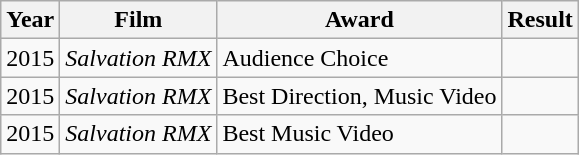<table class="wikitable">
<tr>
<th>Year</th>
<th>Film</th>
<th>Award</th>
<th>Result</th>
</tr>
<tr>
<td>2015</td>
<td><em>Salvation RMX</em></td>
<td>Audience Choice</td>
<td></td>
</tr>
<tr>
<td>2015</td>
<td><em>Salvation RMX</em></td>
<td>Best Direction, Music Video</td>
<td></td>
</tr>
<tr>
<td>2015</td>
<td><em>Salvation RMX</em></td>
<td>Best Music Video</td>
<td></td>
</tr>
</table>
